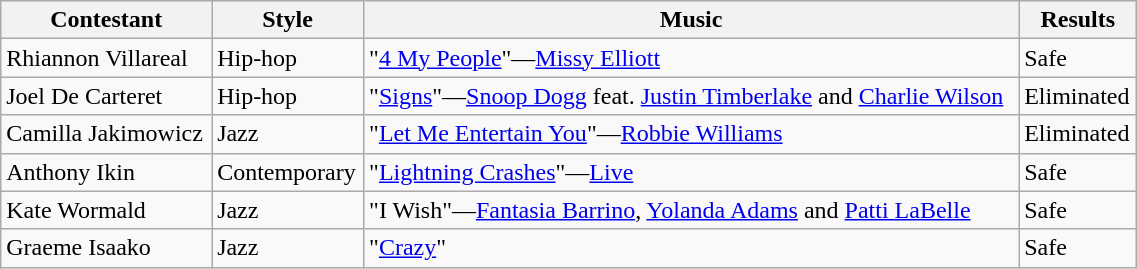<table class="wikitable" style="width:60%;">
<tr>
<th>Contestant</th>
<th>Style</th>
<th>Music</th>
<th>Results</th>
</tr>
<tr>
<td>Rhiannon Villareal</td>
<td>Hip-hop</td>
<td>"<a href='#'>4 My People</a>"—<a href='#'>Missy Elliott</a></td>
<td>Safe</td>
</tr>
<tr>
<td>Joel De Carteret</td>
<td>Hip-hop</td>
<td>"<a href='#'>Signs</a>"—<a href='#'>Snoop Dogg</a> feat. <a href='#'>Justin Timberlake</a> and <a href='#'>Charlie Wilson</a></td>
<td>Eliminated</td>
</tr>
<tr>
<td>Camilla Jakimowicz</td>
<td>Jazz</td>
<td>"<a href='#'>Let Me Entertain You</a>"—<a href='#'>Robbie Williams</a></td>
<td>Eliminated</td>
</tr>
<tr>
<td>Anthony Ikin</td>
<td>Contemporary</td>
<td>"<a href='#'>Lightning Crashes</a>"—<a href='#'>Live</a></td>
<td>Safe</td>
</tr>
<tr>
<td>Kate Wormald</td>
<td>Jazz</td>
<td>"I Wish"—<a href='#'>Fantasia Barrino</a>, <a href='#'>Yolanda Adams</a> and <a href='#'>Patti LaBelle</a></td>
<td>Safe</td>
</tr>
<tr>
<td>Graeme Isaako</td>
<td>Jazz</td>
<td>"<a href='#'>Crazy</a>"</td>
<td>Safe</td>
</tr>
</table>
